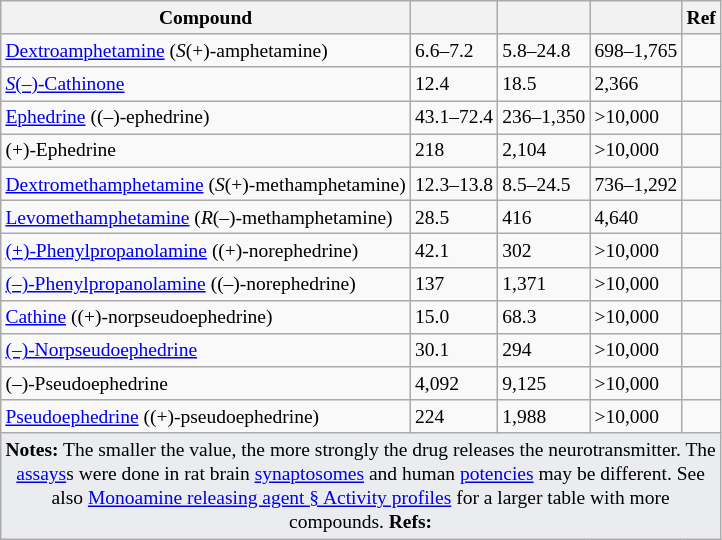<table class="wikitable" style="font-size:small;">
<tr>
<th>Compound</th>
<th data-sort-type="number"></th>
<th data-sort-type="number"></th>
<th data-sort-type="number"></th>
<th>Ref</th>
</tr>
<tr>
<td><a href='#'>Dextroamphetamine</a> (<em>S</em>(+)-amphetamine)</td>
<td>6.6–7.2</td>
<td>5.8–24.8</td>
<td>698–1,765</td>
<td></td>
</tr>
<tr>
<td><a href='#'><em>S</em>(–)-Cathinone</a></td>
<td>12.4</td>
<td>18.5</td>
<td>2,366</td>
<td></td>
</tr>
<tr>
<td><a href='#'>Ephedrine</a> ((–)-ephedrine)</td>
<td>43.1–72.4</td>
<td>236–1,350</td>
<td>>10,000</td>
<td></td>
</tr>
<tr>
<td>(+)-Ephedrine</td>
<td>218</td>
<td>2,104</td>
<td>>10,000</td>
<td></td>
</tr>
<tr>
<td><a href='#'>Dextromethamphetamine</a> (<em>S</em>(+)-methamphetamine)</td>
<td>12.3–13.8</td>
<td>8.5–24.5</td>
<td>736–1,292</td>
<td></td>
</tr>
<tr>
<td><a href='#'>Levomethamphetamine</a> (<em>R</em>(–)-methamphetamine)</td>
<td>28.5</td>
<td>416</td>
<td>4,640</td>
<td></td>
</tr>
<tr>
<td><a href='#'>(+)-Phenylpropanolamine</a> ((+)-norephedrine)</td>
<td>42.1</td>
<td>302</td>
<td>>10,000</td>
<td></td>
</tr>
<tr>
<td><a href='#'>(–)-Phenylpropanolamine</a> ((–)-norephedrine)</td>
<td>137</td>
<td>1,371</td>
<td>>10,000</td>
<td></td>
</tr>
<tr>
<td><a href='#'>Cathine</a> ((+)-norpseudoephedrine)</td>
<td>15.0</td>
<td>68.3</td>
<td>>10,000</td>
<td></td>
</tr>
<tr>
<td><a href='#'>(–)-Norpseudoephedrine</a></td>
<td>30.1</td>
<td>294</td>
<td>>10,000</td>
<td></td>
</tr>
<tr>
<td>(–)-Pseudoephedrine</td>
<td>4,092</td>
<td>9,125</td>
<td>>10,000</td>
<td></td>
</tr>
<tr>
<td><a href='#'>Pseudoephedrine</a> ((+)-pseudoephedrine)</td>
<td>224</td>
<td>1,988</td>
<td>>10,000</td>
<td></td>
</tr>
<tr>
<td colspan="5" style="width: 1px; background-color:#eaecf0; text-align: center;"><strong>Notes:</strong> The smaller the value, the more strongly the drug releases the neurotransmitter. The <a href='#'>assays</a>s were done in rat brain <a href='#'>synaptosomes</a> and human <a href='#'>potencies</a> may be different. See also <a href='#'>Monoamine releasing agent § Activity profiles</a> for a larger table with more compounds. <strong>Refs:</strong> </td>
</tr>
</table>
